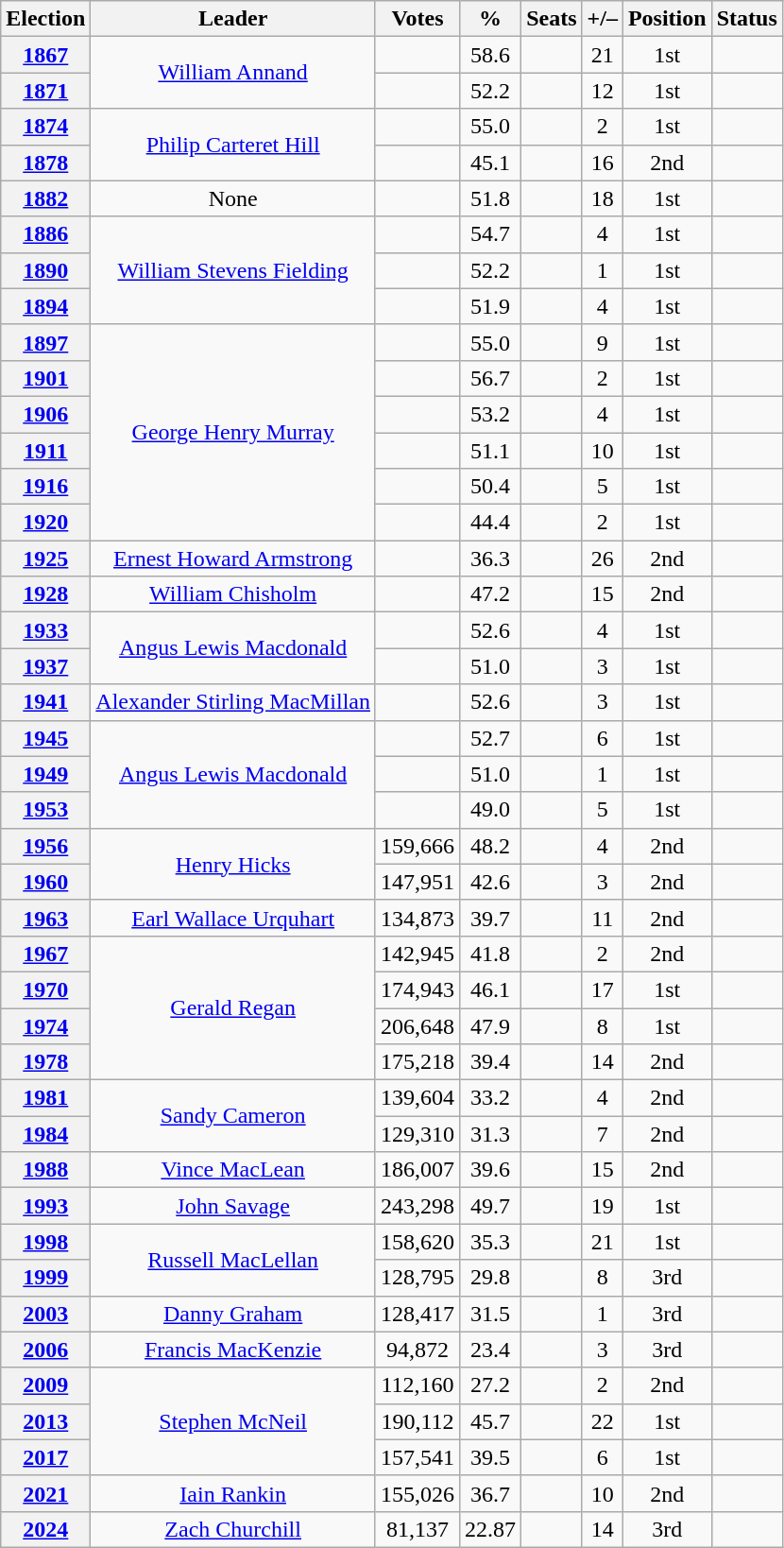<table class=wikitable style="text-align: center;">
<tr>
<th>Election</th>
<th>Leader</th>
<th>Votes</th>
<th>%</th>
<th>Seats</th>
<th>+/–</th>
<th>Position</th>
<th>Status</th>
</tr>
<tr>
<th><a href='#'>1867</a></th>
<td rowspan=2><a href='#'>William Annand</a></td>
<td></td>
<td>58.6</td>
<td></td>
<td> 21</td>
<td> 1st</td>
<td></td>
</tr>
<tr>
<th><a href='#'>1871</a></th>
<td></td>
<td>52.2</td>
<td></td>
<td> 12</td>
<td> 1st</td>
<td></td>
</tr>
<tr>
<th><a href='#'>1874</a></th>
<td rowspan=2><a href='#'>Philip Carteret Hill</a></td>
<td></td>
<td>55.0</td>
<td></td>
<td> 2</td>
<td> 1st</td>
<td></td>
</tr>
<tr>
<th><a href='#'>1878</a></th>
<td></td>
<td>45.1</td>
<td></td>
<td> 16</td>
<td> 2nd</td>
<td></td>
</tr>
<tr>
<th><a href='#'>1882</a></th>
<td>None</td>
<td></td>
<td>51.8</td>
<td></td>
<td> 18</td>
<td> 1st</td>
<td></td>
</tr>
<tr>
<th><a href='#'>1886</a></th>
<td rowspan=3><a href='#'>William Stevens Fielding</a></td>
<td></td>
<td>54.7</td>
<td></td>
<td> 4</td>
<td> 1st</td>
<td></td>
</tr>
<tr>
<th><a href='#'>1890</a></th>
<td></td>
<td>52.2</td>
<td></td>
<td> 1</td>
<td> 1st</td>
<td></td>
</tr>
<tr>
<th><a href='#'>1894</a></th>
<td></td>
<td>51.9</td>
<td></td>
<td> 4</td>
<td> 1st</td>
<td></td>
</tr>
<tr>
<th><a href='#'>1897</a></th>
<td rowspan=6><a href='#'>George Henry Murray</a></td>
<td></td>
<td>55.0</td>
<td></td>
<td> 9</td>
<td> 1st</td>
<td></td>
</tr>
<tr>
<th><a href='#'>1901</a></th>
<td></td>
<td>56.7</td>
<td></td>
<td> 2</td>
<td> 1st</td>
<td></td>
</tr>
<tr>
<th><a href='#'>1906</a></th>
<td></td>
<td>53.2</td>
<td></td>
<td> 4</td>
<td> 1st</td>
<td></td>
</tr>
<tr>
<th><a href='#'>1911</a></th>
<td></td>
<td>51.1</td>
<td></td>
<td> 10</td>
<td> 1st</td>
<td></td>
</tr>
<tr>
<th><a href='#'>1916</a></th>
<td></td>
<td>50.4</td>
<td></td>
<td> 5</td>
<td> 1st</td>
<td></td>
</tr>
<tr>
<th><a href='#'>1920</a></th>
<td></td>
<td>44.4</td>
<td></td>
<td> 2</td>
<td> 1st</td>
<td></td>
</tr>
<tr>
<th><a href='#'>1925</a></th>
<td><a href='#'>Ernest Howard Armstrong</a></td>
<td></td>
<td>36.3</td>
<td></td>
<td> 26</td>
<td> 2nd</td>
<td></td>
</tr>
<tr>
<th><a href='#'>1928</a></th>
<td><a href='#'>William Chisholm</a></td>
<td></td>
<td>47.2</td>
<td></td>
<td> 15</td>
<td> 2nd</td>
<td></td>
</tr>
<tr>
<th><a href='#'>1933</a></th>
<td rowspan=2><a href='#'>Angus Lewis Macdonald</a></td>
<td></td>
<td>52.6</td>
<td></td>
<td> 4</td>
<td> 1st</td>
<td></td>
</tr>
<tr>
<th><a href='#'>1937</a></th>
<td></td>
<td>51.0</td>
<td></td>
<td> 3</td>
<td> 1st</td>
<td></td>
</tr>
<tr>
<th><a href='#'>1941</a></th>
<td><a href='#'>Alexander Stirling MacMillan</a></td>
<td></td>
<td>52.6</td>
<td></td>
<td> 3</td>
<td> 1st</td>
<td></td>
</tr>
<tr>
<th><a href='#'>1945</a></th>
<td rowspan=3><a href='#'>Angus Lewis Macdonald</a></td>
<td></td>
<td>52.7</td>
<td></td>
<td> 6</td>
<td> 1st</td>
<td></td>
</tr>
<tr>
<th><a href='#'>1949</a></th>
<td></td>
<td>51.0</td>
<td></td>
<td> 1</td>
<td> 1st</td>
<td></td>
</tr>
<tr>
<th><a href='#'>1953</a></th>
<td></td>
<td>49.0</td>
<td></td>
<td> 5</td>
<td> 1st</td>
<td></td>
</tr>
<tr>
<th><a href='#'>1956</a></th>
<td rowspan=2><a href='#'>Henry Hicks</a></td>
<td>159,666</td>
<td>48.2</td>
<td></td>
<td> 4</td>
<td> 2nd</td>
<td></td>
</tr>
<tr>
<th><a href='#'>1960</a></th>
<td>147,951</td>
<td>42.6</td>
<td></td>
<td> 3</td>
<td> 2nd</td>
<td></td>
</tr>
<tr>
<th><a href='#'>1963</a></th>
<td><a href='#'>Earl Wallace Urquhart</a></td>
<td>134,873</td>
<td>39.7</td>
<td></td>
<td> 11</td>
<td> 2nd</td>
<td></td>
</tr>
<tr>
<th><a href='#'>1967</a></th>
<td rowspan=4><a href='#'>Gerald Regan</a></td>
<td>142,945</td>
<td>41.8</td>
<td></td>
<td> 2</td>
<td> 2nd</td>
<td></td>
</tr>
<tr>
<th><a href='#'>1970</a></th>
<td>174,943</td>
<td>46.1</td>
<td></td>
<td> 17</td>
<td> 1st</td>
<td></td>
</tr>
<tr>
<th><a href='#'>1974</a></th>
<td>206,648</td>
<td>47.9</td>
<td></td>
<td> 8</td>
<td> 1st</td>
<td></td>
</tr>
<tr>
<th><a href='#'>1978</a></th>
<td>175,218</td>
<td>39.4</td>
<td></td>
<td> 14</td>
<td> 2nd</td>
<td></td>
</tr>
<tr>
<th><a href='#'>1981</a></th>
<td rowspan=2><a href='#'>Sandy Cameron</a></td>
<td>139,604</td>
<td>33.2</td>
<td></td>
<td> 4</td>
<td> 2nd</td>
<td></td>
</tr>
<tr>
<th><a href='#'>1984</a></th>
<td>129,310</td>
<td>31.3</td>
<td></td>
<td> 7</td>
<td> 2nd</td>
<td></td>
</tr>
<tr>
<th><a href='#'>1988</a></th>
<td><a href='#'>Vince MacLean</a></td>
<td>186,007</td>
<td>39.6</td>
<td></td>
<td> 15</td>
<td> 2nd</td>
<td></td>
</tr>
<tr>
<th><a href='#'>1993</a></th>
<td><a href='#'>John Savage</a></td>
<td>243,298</td>
<td>49.7</td>
<td></td>
<td> 19</td>
<td> 1st</td>
<td></td>
</tr>
<tr>
<th><a href='#'>1998</a></th>
<td rowspan=2><a href='#'>Russell MacLellan</a></td>
<td>158,620</td>
<td>35.3</td>
<td></td>
<td> 21</td>
<td> 1st</td>
<td></td>
</tr>
<tr>
<th><a href='#'>1999</a></th>
<td>128,795</td>
<td>29.8</td>
<td></td>
<td> 8</td>
<td> 3rd</td>
<td></td>
</tr>
<tr>
<th><a href='#'>2003</a></th>
<td><a href='#'>Danny Graham</a></td>
<td>128,417</td>
<td>31.5</td>
<td></td>
<td> 1</td>
<td> 3rd</td>
<td></td>
</tr>
<tr>
<th><a href='#'>2006</a></th>
<td><a href='#'>Francis MacKenzie</a></td>
<td>94,872</td>
<td>23.4</td>
<td></td>
<td> 3</td>
<td> 3rd</td>
<td></td>
</tr>
<tr>
<th><a href='#'>2009</a></th>
<td rowspan=3><a href='#'>Stephen McNeil</a></td>
<td>112,160</td>
<td>27.2</td>
<td></td>
<td> 2</td>
<td> 2nd</td>
<td></td>
</tr>
<tr>
<th><a href='#'>2013</a></th>
<td>190,112</td>
<td>45.7</td>
<td></td>
<td> 22</td>
<td> 1st</td>
<td></td>
</tr>
<tr>
<th><a href='#'>2017</a></th>
<td>157,541</td>
<td>39.5</td>
<td></td>
<td> 6</td>
<td> 1st</td>
<td></td>
</tr>
<tr>
<th><a href='#'>2021</a></th>
<td><a href='#'>Iain Rankin</a></td>
<td>155,026</td>
<td>36.7</td>
<td></td>
<td> 10</td>
<td> 2nd</td>
<td></td>
</tr>
<tr>
<th><a href='#'>2024</a></th>
<td><a href='#'>Zach Churchill</a></td>
<td>81,137</td>
<td>22.87</td>
<td></td>
<td> 14</td>
<td> 3rd</td>
<td></td>
</tr>
</table>
